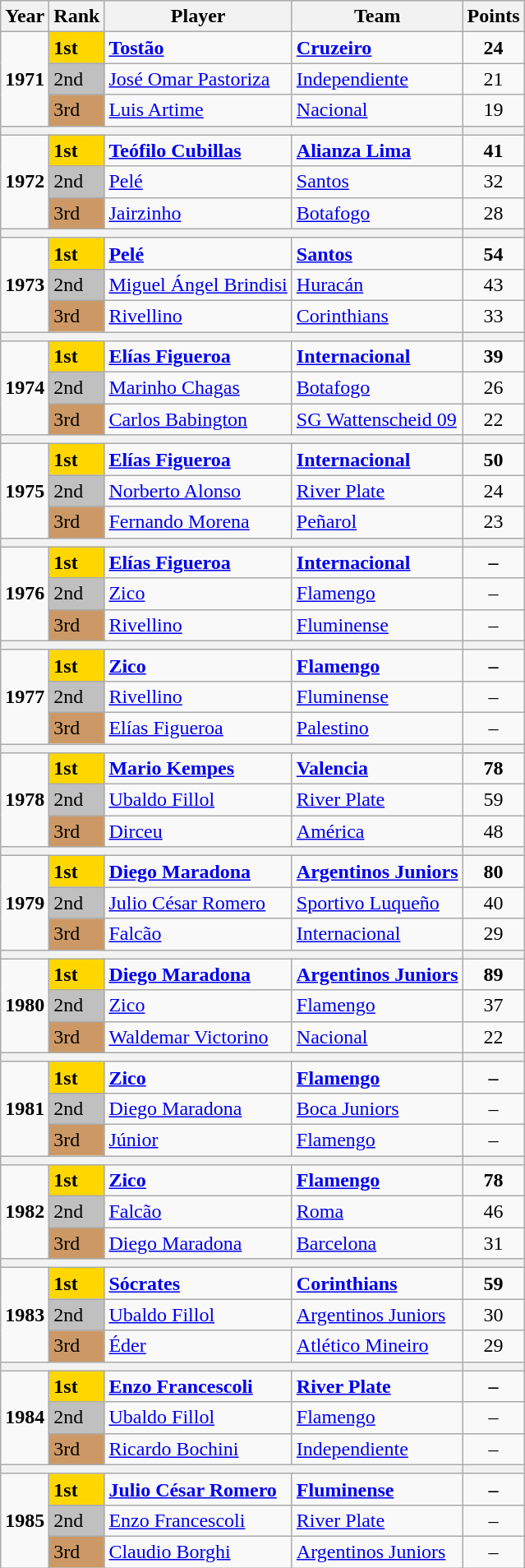<table class="wikitable">
<tr>
<th>Year</th>
<th>Rank</th>
<th>Player</th>
<th>Team</th>
<th>Points</th>
</tr>
<tr>
<td align="center" rowspan="3"><strong>1971</strong></td>
<td scope=col style="background-color: gold"><strong>1st</strong></td>
<td> <strong><a href='#'>Tostão</a></strong></td>
<td> <strong><a href='#'>Cruzeiro</a></strong></td>
<td align="center"><strong>24</strong></td>
</tr>
<tr>
<td scope=col style="background-color: silver">2nd</td>
<td> <a href='#'>José Omar Pastoriza</a></td>
<td> <a href='#'>Independiente</a></td>
<td align="center">21</td>
</tr>
<tr>
<td scope=col style="background-color: #cc9966">3rd</td>
<td> <a href='#'>Luis Artime</a></td>
<td> <a href='#'>Nacional</a></td>
<td align="center">19</td>
</tr>
<tr>
<th colspan="4"></th>
<th></th>
</tr>
<tr>
<td align="center" rowspan="3"><strong>1972</strong></td>
<td scope=col style="background-color: gold"><strong>1st</strong></td>
<td> <strong><a href='#'>Teófilo Cubillas</a></strong></td>
<td> <strong><a href='#'>Alianza Lima</a></strong></td>
<td align="center"><strong>41</strong></td>
</tr>
<tr>
<td scope=col style="background-color: silver">2nd</td>
<td> <a href='#'>Pelé</a></td>
<td> <a href='#'>Santos</a></td>
<td align="center">32</td>
</tr>
<tr>
<td scope=col style="background-color: #cc9966">3rd</td>
<td> <a href='#'>Jairzinho</a></td>
<td> <a href='#'>Botafogo</a></td>
<td align="center">28</td>
</tr>
<tr>
<th colspan="4"></th>
<th></th>
</tr>
<tr>
<td align="center" rowspan="3"><strong>1973</strong></td>
<td scope=col style="background-color: gold"><strong>1st</strong></td>
<td> <strong><a href='#'>Pelé</a></strong></td>
<td> <strong><a href='#'>Santos</a></strong></td>
<td align="center"><strong>54</strong></td>
</tr>
<tr>
<td scope=col style="background-color: silver">2nd</td>
<td> <a href='#'>Miguel Ángel Brindisi</a></td>
<td> <a href='#'>Huracán</a></td>
<td align="center">43</td>
</tr>
<tr>
<td scope=col style="background-color: #cc9966">3rd</td>
<td> <a href='#'>Rivellino</a></td>
<td> <a href='#'>Corinthians</a></td>
<td align="center">33</td>
</tr>
<tr>
<th colspan="4"></th>
<th></th>
</tr>
<tr>
<td align="center" rowspan="3"><strong>1974</strong></td>
<td scope=col style="background-color: gold"><strong>1st</strong></td>
<td> <strong><a href='#'>Elías Figueroa</a></strong></td>
<td> <strong><a href='#'>Internacional</a></strong></td>
<td align="center"><strong>39</strong></td>
</tr>
<tr>
<td scope=col style="background-color: silver">2nd</td>
<td> <a href='#'>Marinho Chagas</a></td>
<td> <a href='#'>Botafogo</a></td>
<td align="center">26</td>
</tr>
<tr>
<td scope=col style="background-color: #cc9966">3rd</td>
<td> <a href='#'>Carlos Babington</a></td>
<td> <a href='#'>SG Wattenscheid 09</a></td>
<td align="center">22</td>
</tr>
<tr>
<th colspan="4"></th>
<th></th>
</tr>
<tr>
<td align="center" rowspan="3"><strong>1975</strong></td>
<td scope=col style="background-color: gold"><strong>1st</strong></td>
<td> <strong><a href='#'>Elías Figueroa</a></strong></td>
<td> <strong><a href='#'>Internacional</a></strong></td>
<td align="center"><strong>50</strong></td>
</tr>
<tr>
<td scope=col style="background-color: silver">2nd</td>
<td> <a href='#'>Norberto Alonso</a></td>
<td> <a href='#'>River Plate</a></td>
<td align="center">24</td>
</tr>
<tr>
<td scope=col style="background-color: #cc9966">3rd</td>
<td> <a href='#'>Fernando Morena</a></td>
<td> <a href='#'>Peñarol</a></td>
<td align="center">23</td>
</tr>
<tr>
<th colspan="4"></th>
<th></th>
</tr>
<tr>
<td align="center" rowspan="3"><strong>1976</strong></td>
<td scope=col style="background-color: gold"><strong>1st</strong></td>
<td> <strong><a href='#'>Elías Figueroa</a></strong></td>
<td> <strong><a href='#'>Internacional</a></strong></td>
<td align="center"><strong>–</strong></td>
</tr>
<tr>
<td scope=col style="background-color: silver">2nd</td>
<td> <a href='#'>Zico</a></td>
<td> <a href='#'>Flamengo</a></td>
<td align="center">–</td>
</tr>
<tr>
<td scope=col style="background-color: #cc9966">3rd</td>
<td> <a href='#'>Rivellino</a></td>
<td> <a href='#'>Fluminense</a></td>
<td align="center">–</td>
</tr>
<tr>
<th colspan="4"></th>
<th></th>
</tr>
<tr>
<td align="center" rowspan="3"><strong>1977</strong></td>
<td scope=col style="background-color: gold"><strong>1st</strong></td>
<td> <strong><a href='#'>Zico</a></strong></td>
<td> <strong><a href='#'>Flamengo</a></strong></td>
<td align="center"><strong>–</strong></td>
</tr>
<tr>
<td scope=col style="background-color: silver">2nd</td>
<td> <a href='#'>Rivellino</a></td>
<td> <a href='#'>Fluminense</a></td>
<td align="center">–</td>
</tr>
<tr>
<td scope=col style="background-color: #cc9966">3rd</td>
<td> <a href='#'>Elías Figueroa</a></td>
<td> <a href='#'>Palestino</a></td>
<td align="center">–</td>
</tr>
<tr>
<th colspan="4"></th>
<th></th>
</tr>
<tr>
<td align="center" rowspan="3"><strong>1978</strong></td>
<td scope=col style="background-color: gold"><strong>1st</strong></td>
<td> <strong><a href='#'>Mario Kempes</a></strong></td>
<td> <strong><a href='#'>Valencia</a></strong></td>
<td align="center"><strong>78</strong></td>
</tr>
<tr>
<td scope=col style="background-color: silver">2nd</td>
<td> <a href='#'>Ubaldo Fillol</a></td>
<td> <a href='#'>River Plate</a></td>
<td align="center">59</td>
</tr>
<tr>
<td scope=col style="background-color: #cc9966">3rd</td>
<td> <a href='#'>Dirceu</a></td>
<td> <a href='#'>América</a></td>
<td align="center">48</td>
</tr>
<tr>
<th colspan="4"></th>
<th></th>
</tr>
<tr>
<td align="center" rowspan="3"><strong>1979</strong></td>
<td scope=col style="background-color: gold"><strong>1st</strong></td>
<td> <strong><a href='#'>Diego Maradona</a></strong></td>
<td> <strong><a href='#'>Argentinos Juniors</a></strong></td>
<td align="center"><strong>80</strong></td>
</tr>
<tr>
<td scope=col style="background-color: silver">2nd</td>
<td> <a href='#'>Julio César Romero</a></td>
<td> <a href='#'>Sportivo Luqueño</a></td>
<td align="center">40</td>
</tr>
<tr>
<td scope=col style="background-color: #cc9966">3rd</td>
<td> <a href='#'>Falcão</a></td>
<td> <a href='#'>Internacional</a></td>
<td align="center">29</td>
</tr>
<tr>
<th colspan="4"></th>
<th></th>
</tr>
<tr>
<td align="center" rowspan="3"><strong>1980</strong></td>
<td scope=col style="background-color: gold"><strong>1st</strong></td>
<td> <strong><a href='#'>Diego Maradona</a></strong></td>
<td> <strong><a href='#'>Argentinos Juniors</a></strong></td>
<td align="center"><strong>89</strong></td>
</tr>
<tr>
<td scope=col style="background-color: silver">2nd</td>
<td> <a href='#'>Zico</a></td>
<td> <a href='#'>Flamengo</a></td>
<td align="center">37</td>
</tr>
<tr>
<td scope=col style="background-color: #cc9966">3rd</td>
<td> <a href='#'>Waldemar Victorino</a></td>
<td> <a href='#'>Nacional</a></td>
<td align="center">22</td>
</tr>
<tr>
<th colspan="4"></th>
<th></th>
</tr>
<tr>
<td align="center" rowspan="3"><strong>1981</strong></td>
<td scope=col style="background-color: gold"><strong>1st</strong></td>
<td> <strong><a href='#'>Zico</a></strong></td>
<td> <strong><a href='#'>Flamengo</a></strong></td>
<td align="center"><strong>–</strong></td>
</tr>
<tr>
<td scope=col style="background-color: silver">2nd</td>
<td> <a href='#'>Diego Maradona</a></td>
<td> <a href='#'>Boca Juniors</a></td>
<td align="center">–</td>
</tr>
<tr>
<td scope=col style="background-color: #cc9966">3rd</td>
<td> <a href='#'>Júnior</a></td>
<td> <a href='#'>Flamengo</a></td>
<td align="center">–</td>
</tr>
<tr>
<th colspan="4"></th>
<th></th>
</tr>
<tr>
<td align="center" rowspan="3"><strong>1982</strong></td>
<td scope=col style="background-color: gold"><strong>1st</strong></td>
<td> <strong><a href='#'>Zico</a></strong></td>
<td> <strong><a href='#'>Flamengo</a></strong></td>
<td align="center"><strong>78</strong></td>
</tr>
<tr>
<td scope=col style="background-color: silver">2nd</td>
<td> <a href='#'>Falcão</a></td>
<td> <a href='#'>Roma</a></td>
<td align="center">46</td>
</tr>
<tr>
<td scope=col style="background-color: #cc9966">3rd</td>
<td> <a href='#'>Diego Maradona</a></td>
<td> <a href='#'>Barcelona</a></td>
<td align="center">31</td>
</tr>
<tr>
<th colspan="4"></th>
<th></th>
</tr>
<tr>
<td align="center" rowspan="3"><strong>1983</strong></td>
<td scope=col style="background-color: gold"><strong>1st</strong></td>
<td> <strong><a href='#'>Sócrates</a></strong></td>
<td> <strong><a href='#'>Corinthians</a></strong></td>
<td align="center"><strong>59</strong></td>
</tr>
<tr>
<td scope=col style="background-color: silver">2nd</td>
<td> <a href='#'>Ubaldo Fillol</a></td>
<td> <a href='#'>Argentinos Juniors</a></td>
<td align="center">30</td>
</tr>
<tr>
<td scope=col style="background-color: #cc9966">3rd</td>
<td> <a href='#'>Éder</a></td>
<td> <a href='#'>Atlético Mineiro</a></td>
<td align="center">29</td>
</tr>
<tr>
<th colspan="4"></th>
<th></th>
</tr>
<tr>
<td align="center" rowspan="3"><strong>1984</strong></td>
<td scope=col style="background-color: gold"><strong>1st</strong></td>
<td> <strong><a href='#'>Enzo Francescoli</a></strong></td>
<td> <strong><a href='#'>River Plate</a></strong></td>
<td align="center"><strong>–</strong></td>
</tr>
<tr>
<td scope=col style="background-color: silver">2nd</td>
<td> <a href='#'>Ubaldo Fillol</a></td>
<td> <a href='#'>Flamengo</a></td>
<td align="center">–</td>
</tr>
<tr>
<td scope=col style="background-color: #cc9966">3rd</td>
<td> <a href='#'>Ricardo Bochini</a></td>
<td> <a href='#'>Independiente</a></td>
<td align="center">–</td>
</tr>
<tr>
<th colspan="4"></th>
<th></th>
</tr>
<tr>
<td align="center" rowspan="3"><strong>1985</strong></td>
<td scope=col style="background-color: gold"><strong>1st</strong></td>
<td> <strong><a href='#'>Julio César Romero</a></strong></td>
<td> <strong><a href='#'>Fluminense</a></strong></td>
<td align="center"><strong>–</strong></td>
</tr>
<tr>
<td scope=col style="background-color: silver">2nd</td>
<td> <a href='#'>Enzo Francescoli</a></td>
<td> <a href='#'>River Plate</a></td>
<td align="center">–</td>
</tr>
<tr>
<td scope=col style="background-color: #cc9966">3rd</td>
<td> <a href='#'>Claudio Borghi</a></td>
<td> <a href='#'>Argentinos Juniors</a></td>
<td align="center">–</td>
</tr>
</table>
